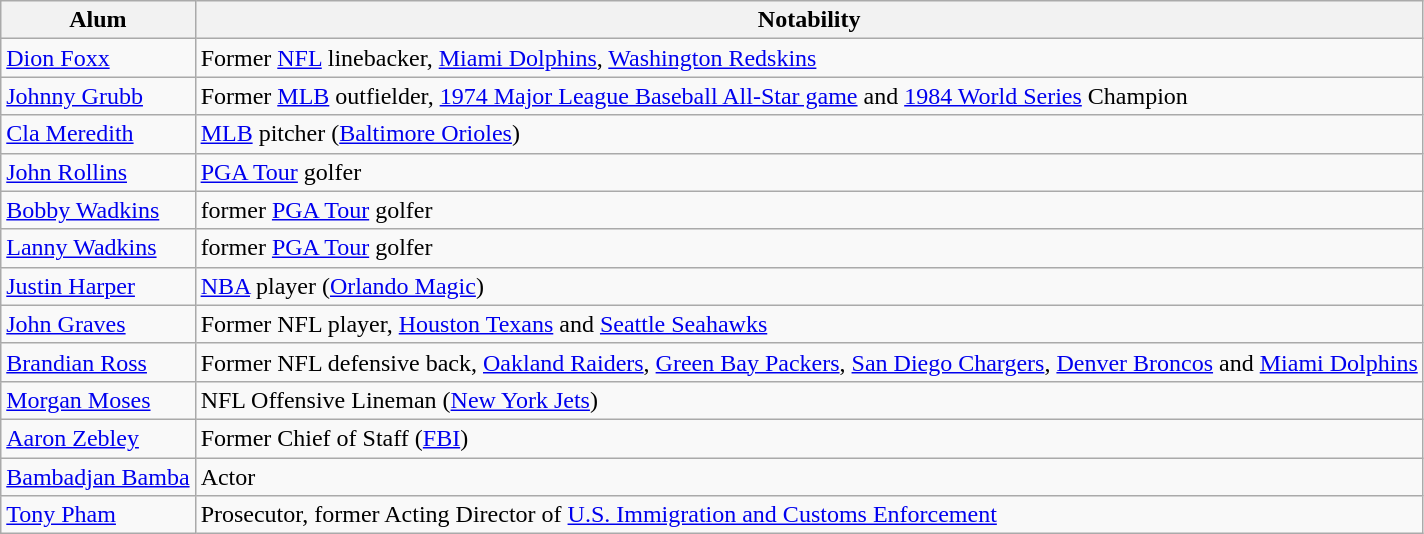<table class="wikitable">
<tr>
<th>Alum</th>
<th>Notability</th>
</tr>
<tr>
<td><a href='#'>Dion Foxx</a></td>
<td>Former <a href='#'>NFL</a> linebacker, <a href='#'>Miami Dolphins</a>, <a href='#'>Washington Redskins</a></td>
</tr>
<tr>
<td><a href='#'>Johnny Grubb</a></td>
<td>Former <a href='#'>MLB</a> outfielder, <a href='#'>1974 Major League Baseball All-Star game</a> and <a href='#'>1984 World Series</a> Champion</td>
</tr>
<tr>
<td><a href='#'>Cla Meredith</a></td>
<td><a href='#'>MLB</a> pitcher (<a href='#'>Baltimore Orioles</a>)</td>
</tr>
<tr>
<td><a href='#'>John Rollins</a></td>
<td><a href='#'>PGA Tour</a> golfer</td>
</tr>
<tr>
<td><a href='#'>Bobby Wadkins</a></td>
<td>former <a href='#'>PGA Tour</a> golfer</td>
</tr>
<tr>
<td><a href='#'>Lanny Wadkins</a></td>
<td>former <a href='#'>PGA Tour</a> golfer</td>
</tr>
<tr>
<td><a href='#'>Justin Harper</a></td>
<td><a href='#'>NBA</a> player (<a href='#'>Orlando Magic</a>)</td>
</tr>
<tr>
<td><a href='#'>John Graves</a></td>
<td>Former NFL player, <a href='#'>Houston Texans</a> and <a href='#'>Seattle Seahawks</a></td>
</tr>
<tr>
<td><a href='#'>Brandian Ross</a></td>
<td>Former NFL defensive back, <a href='#'>Oakland Raiders</a>, <a href='#'>Green Bay Packers</a>, <a href='#'>San Diego Chargers</a>, <a href='#'>Denver Broncos</a> and <a href='#'>Miami Dolphins</a></td>
</tr>
<tr>
<td><a href='#'>Morgan Moses</a></td>
<td>NFL Offensive Lineman (<a href='#'>New York Jets</a>)</td>
</tr>
<tr>
<td><a href='#'>Aaron Zebley</a></td>
<td>Former Chief of Staff (<a href='#'>FBI</a>)</td>
</tr>
<tr>
<td><a href='#'>Bambadjan Bamba</a></td>
<td>Actor</td>
</tr>
<tr>
<td><a href='#'>Tony Pham</a></td>
<td>Prosecutor, former Acting Director of <a href='#'>U.S. Immigration and Customs Enforcement</a></td>
</tr>
</table>
